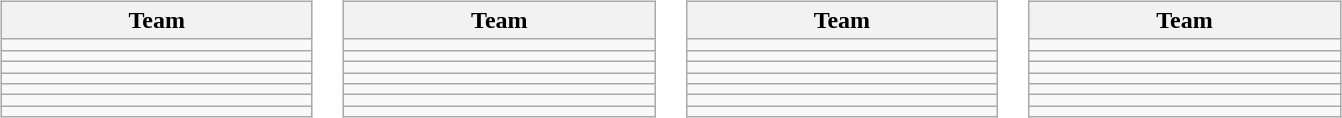<table>
<tr valign=top>
<td><br><table class="wikitable" style="text-align: center;">
<tr>
<th width=200>Team</th>
</tr>
<tr>
<td align=left></td>
</tr>
<tr>
<td align=left></td>
</tr>
<tr>
<td align=left></td>
</tr>
<tr>
<td align=left></td>
</tr>
<tr>
<td align=left></td>
</tr>
<tr>
<td align=left></td>
</tr>
<tr>
<td align=left></td>
</tr>
</table>
</td>
<td><br><table class="wikitable" style="text-align: center;">
<tr>
<th width=200>Team</th>
</tr>
<tr>
<td align=left></td>
</tr>
<tr>
<td align=left></td>
</tr>
<tr>
<td align=left></td>
</tr>
<tr>
<td align=left></td>
</tr>
<tr>
<td align=left></td>
</tr>
<tr>
<td align=left></td>
</tr>
<tr>
<td align=left></td>
</tr>
</table>
</td>
<td><br><table class="wikitable" style="text-align: center;">
<tr>
<th width=200>Team</th>
</tr>
<tr>
<td align=left></td>
</tr>
<tr>
<td align=left></td>
</tr>
<tr>
<td align=left></td>
</tr>
<tr>
<td align=left></td>
</tr>
<tr>
<td align=left></td>
</tr>
<tr>
<td align=left></td>
</tr>
<tr>
<td align=left></td>
</tr>
</table>
</td>
<td><br><table class="wikitable" style="text-align: center;">
<tr>
<th width=200>Team</th>
</tr>
<tr>
<td align=left></td>
</tr>
<tr>
<td align=left></td>
</tr>
<tr>
<td align=left></td>
</tr>
<tr>
<td align=left></td>
</tr>
<tr>
<td align=left></td>
</tr>
<tr>
<td align=left></td>
</tr>
<tr>
<td align=left></td>
</tr>
</table>
</td>
</tr>
</table>
